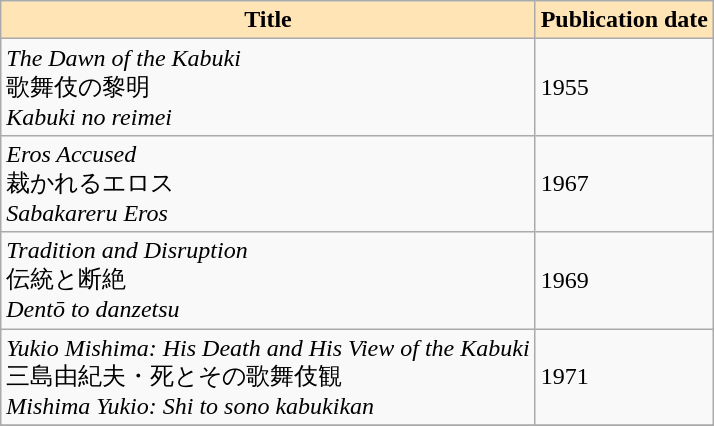<table class="wikitable sortable">
<tr>
<th style="background:#FFE4B5;">Title</th>
<th style="background:#FFE4B5;">Publication date</th>
</tr>
<tr>
<td><em>The Dawn of the Kabuki</em><br>歌舞伎の黎明<br><em>Kabuki no reimei</em></td>
<td>1955</td>
</tr>
<tr>
<td><em>Eros Accused</em><br>裁かれるエロス<br><em>Sabakareru Eros</em></td>
<td>1967</td>
</tr>
<tr>
<td><em>Tradition and Disruption</em><br>伝統と断絶<br><em>Dentō to danzetsu</em></td>
<td>1969</td>
</tr>
<tr>
<td><em>Yukio Mishima: His Death and His View of the Kabuki</em><br>三島由紀夫・死とその歌舞伎観<br><em>Mishima Yukio: Shi to sono kabukikan</em></td>
<td>1971</td>
</tr>
<tr>
</tr>
</table>
